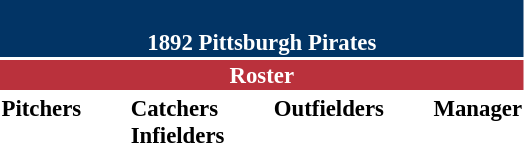<table class="toccolours" style="font-size: 95%;">
<tr>
<th colspan="10" style="background-color: #023465; color: #FFFFFF; text-align: center;"><br>1892 Pittsburgh Pirates</th>
</tr>
<tr>
<td colspan="10" style="background-color: #ba313c; color: white; text-align: center;"><strong>Roster</strong></td>
</tr>
<tr>
<td valign="top"><strong>Pitchers</strong><br>







</td>
<td width="25px"></td>
<td valign="top"><strong>Catchers</strong><br>

<strong>Infielders</strong>







</td>
<td width="25px"></td>
<td valign="top"><strong>Outfielders</strong><br>






</td>
<td width="25px"></td>
<td valign="top"><strong>Manager</strong><br>
</td>
</tr>
</table>
